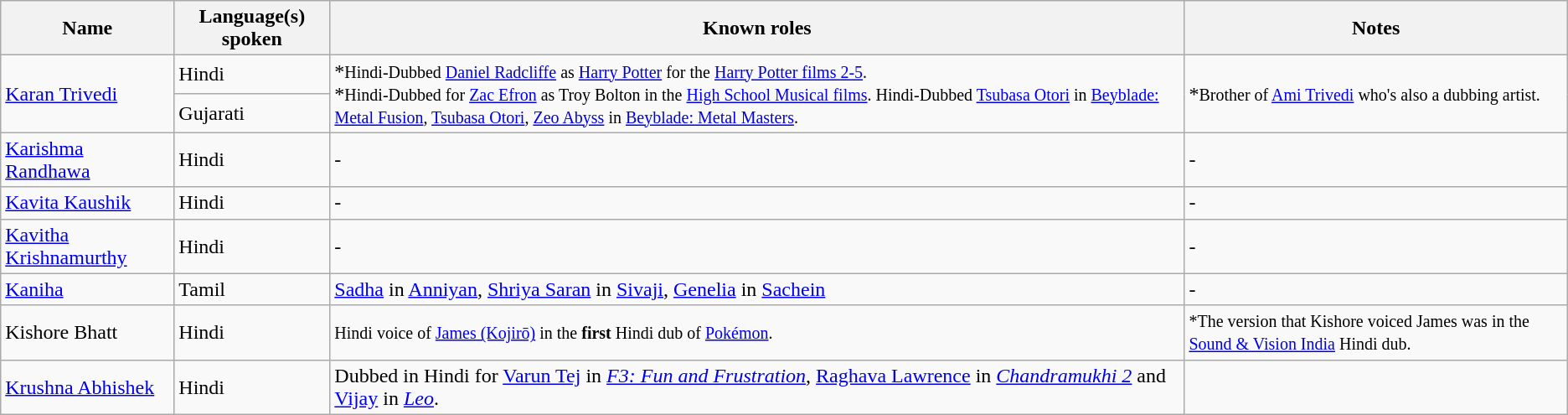<table class="wikitable sortable">
<tr>
<th>Name</th>
<th>Language(s) spoken</th>
<th>Known roles</th>
<th>Notes</th>
</tr>
<tr>
<td rowspan="2"><a href='#'>Karan Trivedi</a></td>
<td>Hindi</td>
<td rowspan="2">*<small>Hindi-Dubbed <a href='#'>Daniel Radcliffe</a> as <a href='#'>Harry Potter</a> for the <a href='#'>Harry Potter films 2-5</a>.</small> <br> *<small>Hindi-Dubbed for <a href='#'>Zac Efron</a> as Troy Bolton in the <a href='#'>High School Musical films</a>. Hindi-Dubbed <a href='#'>Tsubasa Otori</a> in <a href='#'>Beyblade: Metal Fusion</a>, <a href='#'>Tsubasa Otori</a>, <a href='#'>Zeo Abyss</a> in <a href='#'>Beyblade: Metal Masters</a>.</small></td>
<td rowspan="2">*<small>Brother of <a href='#'>Ami Trivedi</a> who's also a dubbing artist.</small></td>
</tr>
<tr>
<td>Gujarati</td>
</tr>
<tr>
<td><a href='#'>Karishma Randhawa</a></td>
<td>Hindi</td>
<td>-</td>
<td>-</td>
</tr>
<tr>
<td><a href='#'>Kavita Kaushik</a></td>
<td>Hindi</td>
<td>-</td>
<td>-</td>
</tr>
<tr>
<td><a href='#'>Kavitha Krishnamurthy</a></td>
<td>Hindi</td>
<td>-</td>
<td>-</td>
</tr>
<tr>
<td><a href='#'>Kaniha</a></td>
<td>Tamil</td>
<td><a href='#'>Sadha</a> in <a href='#'>Anniyan</a>, <a href='#'>Shriya Saran</a> in <a href='#'>Sivaji</a>, <a href='#'>Genelia</a> in <a href='#'>Sachein</a></td>
<td>-</td>
</tr>
<tr>
<td>Kishore Bhatt</td>
<td>Hindi</td>
<td><small>Hindi voice of <a href='#'>James (Kojirō)</a> in the <strong>first</strong> Hindi dub of <a href='#'>Pokémon</a>.</small></td>
<td><small>*The version that Kishore voiced James was in the <a href='#'>Sound & Vision India</a> Hindi dub.</small></td>
</tr>
<tr>
<td><a href='#'>Krushna Abhishek</a></td>
<td>Hindi</td>
<td>Dubbed in Hindi for <a href='#'>Varun Tej</a> in <em><a href='#'>F3: Fun and Frustration</a></em>, <a href='#'>Raghava Lawrence</a> in <em><a href='#'>Chandramukhi 2</a></em> and <a href='#'>Vijay</a> in <a href='#'><em>Leo</em></a>.</td>
<td></td>
</tr>
</table>
